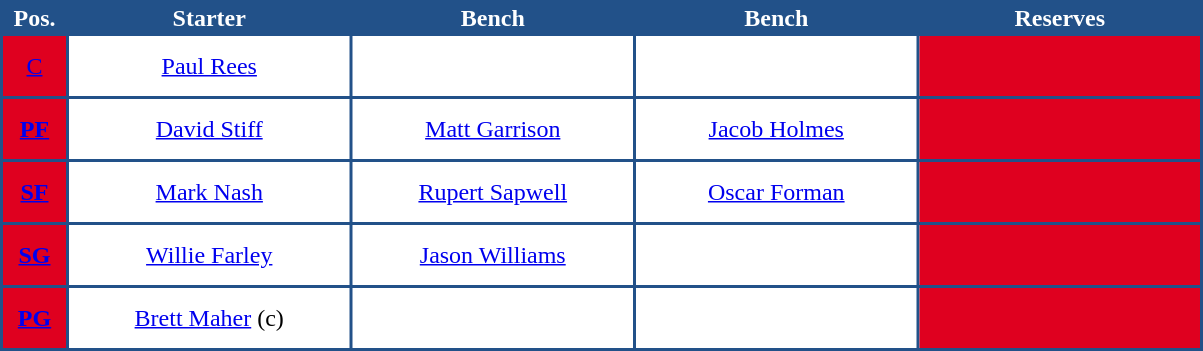<table style="text-align: center; background:#225189; color:white">
<tr>
<th width="40">Pos.</th>
<th style="width:185px;">Starter</th>
<th style="width:185px;">Bench</th>
<th style="width:185px;">Bench</th>
<th style="width:185px;">Reserves</th>
</tr>
<tr style="height:40px; background:white; color:black">
<td style="background:#DF001F"><a href='#'>C</a></td>
<td><a href='#'>Paul Rees</a></td>
<td></td>
<td></td>
<td style="background:#DF001F"></td>
</tr>
<tr style="height:40px; background:white; color:black">
<th style="background:#DF001F"><a href='#'>PF</a></th>
<td><a href='#'>David Stiff</a></td>
<td><a href='#'>Matt Garrison</a></td>
<td><a href='#'>Jacob Holmes</a></td>
<td style="background:#DF001F"></td>
</tr>
<tr style="height:40px; background:white; color:black">
<th style="background:#DF001F"><a href='#'>SF</a></th>
<td><a href='#'>Mark Nash</a></td>
<td><a href='#'>Rupert Sapwell</a></td>
<td><a href='#'>Oscar Forman</a></td>
<td style="background:#DF001F"></td>
</tr>
<tr style="height:40px; background:white; color:black">
<th style="background:#DF001F"><a href='#'>SG</a></th>
<td><a href='#'>Willie Farley</a></td>
<td><a href='#'>Jason Williams</a></td>
<td></td>
<td style="background:#DF001F"></td>
</tr>
<tr style="height:40px; background:white; color:black">
<th style="background:#DF001F"><a href='#'>PG</a></th>
<td><a href='#'>Brett Maher</a> (c)</td>
<td></td>
<td></td>
<td style="background:#DF001F"></td>
</tr>
</table>
